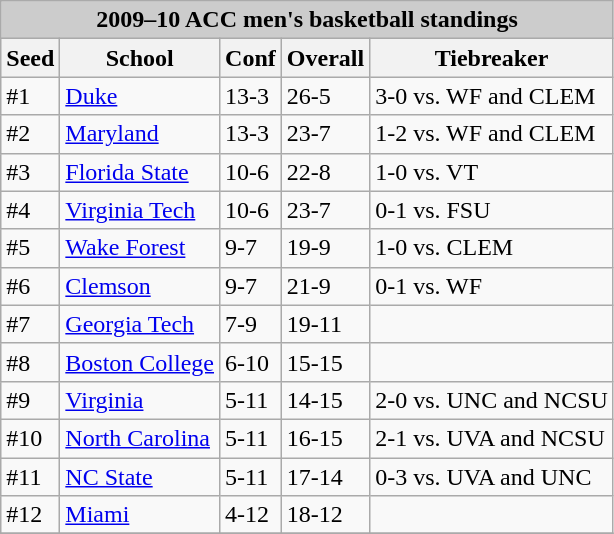<table class="wikitable">
<tr>
<td colspan="6" style="text-align:center; background:#CCCCCC; font:#000000"><strong>2009–10 ACC men's basketball standings</strong></td>
</tr>
<tr bgcolor="#efefef">
<th>Seed</th>
<th>School</th>
<th>Conf</th>
<th>Overall</th>
<th>Tiebreaker</th>
</tr>
<tr>
<td>#1</td>
<td><a href='#'>Duke</a></td>
<td>13-3</td>
<td>26-5</td>
<td>3-0 vs. WF and CLEM</td>
</tr>
<tr>
<td>#2</td>
<td><a href='#'>Maryland</a></td>
<td>13-3</td>
<td>23-7</td>
<td>1-2 vs. WF and CLEM</td>
</tr>
<tr>
<td>#3</td>
<td><a href='#'>Florida State</a></td>
<td>10-6</td>
<td>22-8</td>
<td>1-0 vs. VT</td>
</tr>
<tr>
<td>#4</td>
<td><a href='#'>Virginia Tech</a></td>
<td>10-6</td>
<td>23-7</td>
<td>0-1 vs. FSU</td>
</tr>
<tr>
<td>#5</td>
<td><a href='#'>Wake Forest</a></td>
<td>9-7</td>
<td>19-9</td>
<td>1-0 vs. CLEM</td>
</tr>
<tr>
<td>#6</td>
<td><a href='#'>Clemson</a></td>
<td>9-7</td>
<td>21-9</td>
<td>0-1 vs. WF</td>
</tr>
<tr>
<td>#7</td>
<td><a href='#'>Georgia Tech</a></td>
<td>7-9</td>
<td>19-11</td>
<td></td>
</tr>
<tr>
<td>#8</td>
<td><a href='#'>Boston College</a></td>
<td>6-10</td>
<td>15-15</td>
<td></td>
</tr>
<tr>
<td>#9</td>
<td><a href='#'>Virginia</a></td>
<td>5-11</td>
<td>14-15</td>
<td>2-0 vs. UNC and NCSU</td>
</tr>
<tr>
<td>#10</td>
<td><a href='#'>North Carolina</a></td>
<td>5-11</td>
<td>16-15</td>
<td>2-1 vs. UVA and NCSU</td>
</tr>
<tr>
<td>#11</td>
<td><a href='#'>NC State</a></td>
<td>5-11</td>
<td>17-14</td>
<td>0-3 vs. UVA and UNC</td>
</tr>
<tr>
<td>#12</td>
<td><a href='#'>Miami</a></td>
<td>4-12</td>
<td>18-12</td>
<td></td>
</tr>
<tr>
</tr>
</table>
